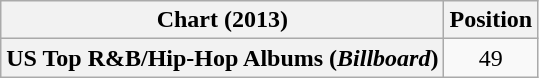<table class="wikitable plainrowheaders" style="text-align:center">
<tr>
<th scope="col">Chart (2013)</th>
<th scope="col">Position</th>
</tr>
<tr>
<th scope="row">US Top R&B/Hip-Hop Albums (<em>Billboard</em>)</th>
<td>49</td>
</tr>
</table>
